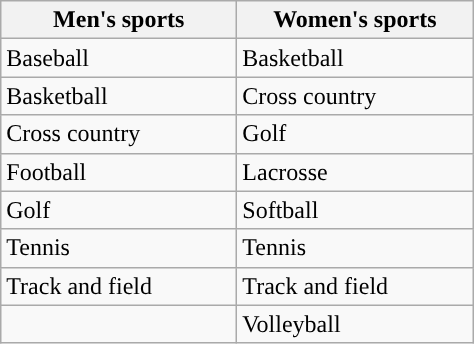<table class="wikitable"; style= "text-align: ">
<tr>
<th width=150px>Men's sports</th>
<th width=150px>Women's sports</th>
</tr>
<tr>
<td>Baseball</td>
<td>Basketball</td>
</tr>
<tr>
<td>Basketball</td>
<td>Cross country</td>
</tr>
<tr>
<td>Cross country</td>
<td>Golf</td>
</tr>
<tr>
<td>Football</td>
<td>Lacrosse</td>
</tr>
<tr>
<td>Golf</td>
<td>Softball</td>
</tr>
<tr>
<td>Tennis</td>
<td>Tennis</td>
</tr>
<tr>
<td>Track and field</td>
<td>Track and field</td>
</tr>
<tr>
<td></td>
<td>Volleyball</td>
</tr>
</table>
